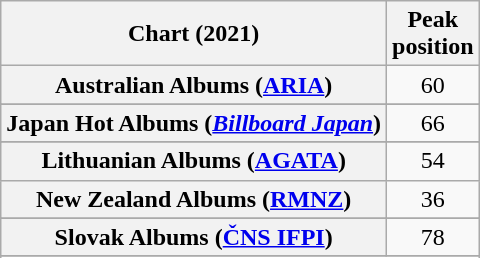<table class="wikitable sortable plainrowheaders" style="text-align:center">
<tr>
<th scope="col">Chart (2021)</th>
<th scope="col">Peak<br>position</th>
</tr>
<tr>
<th scope="row">Australian Albums (<a href='#'>ARIA</a>)</th>
<td>60</td>
</tr>
<tr>
</tr>
<tr>
</tr>
<tr>
</tr>
<tr>
</tr>
<tr>
</tr>
<tr>
</tr>
<tr>
</tr>
<tr>
</tr>
<tr>
<th scope="row">Japan Hot Albums (<em><a href='#'>Billboard Japan</a></em>)</th>
<td>66</td>
</tr>
<tr>
</tr>
<tr>
<th scope="row">Lithuanian Albums (<a href='#'>AGATA</a>)</th>
<td>54</td>
</tr>
<tr>
<th scope="row">New Zealand Albums (<a href='#'>RMNZ</a>)</th>
<td>36</td>
</tr>
<tr>
</tr>
<tr>
<th scope="row">Slovak Albums (<a href='#'>ČNS IFPI</a>)</th>
<td>78</td>
</tr>
<tr>
</tr>
<tr>
</tr>
<tr>
</tr>
</table>
